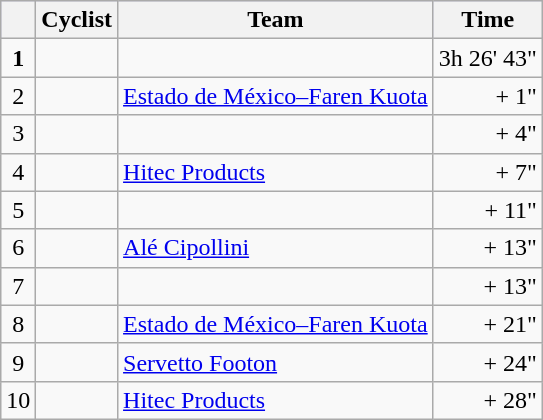<table class="wikitable">
<tr style="background:#ccccff;">
<th></th>
<th>Cyclist</th>
<th>Team</th>
<th>Time</th>
</tr>
<tr>
<td align=center><strong>1</strong></td>
<td></td>
<td></td>
<td align=right>3h 26' 43"</td>
</tr>
<tr>
<td align=center>2</td>
<td> </td>
<td><a href='#'>Estado de México–Faren Kuota</a></td>
<td align=right>+ 1"</td>
</tr>
<tr>
<td align=center>3</td>
<td></td>
<td></td>
<td align=right>+ 4"</td>
</tr>
<tr>
<td align=center>4</td>
<td></td>
<td><a href='#'>Hitec Products</a></td>
<td align=right>+ 7"</td>
</tr>
<tr>
<td align=center>5</td>
<td></td>
<td></td>
<td align=right>+ 11"</td>
</tr>
<tr>
<td align=center>6</td>
<td></td>
<td><a href='#'>Alé Cipollini</a></td>
<td align=right>+ 13"</td>
</tr>
<tr>
<td align=center>7</td>
<td></td>
<td></td>
<td align=right>+ 13"</td>
</tr>
<tr>
<td align=center>8</td>
<td></td>
<td><a href='#'>Estado de México–Faren Kuota</a></td>
<td align=right>+ 21"</td>
</tr>
<tr>
<td align=center>9</td>
<td></td>
<td><a href='#'>Servetto Footon</a></td>
<td align=right>+ 24"</td>
</tr>
<tr>
<td align=center>10</td>
<td></td>
<td><a href='#'>Hitec Products</a></td>
<td align=right>+ 28"</td>
</tr>
</table>
